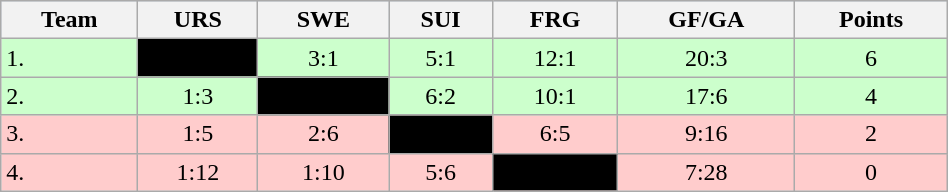<table class="wikitable" bgcolor="#EFEFFF" width="50%">
<tr bgcolor="#BCD2EE">
<th>Team</th>
<th>URS</th>
<th>SWE</th>
<th>SUI</th>
<th>FRG</th>
<th>GF/GA</th>
<th>Points</th>
</tr>
<tr bgcolor="#ccffcc" align="center">
<td align="left">1. </td>
<td style="background:#000000;"></td>
<td>3:1</td>
<td>5:1</td>
<td>12:1</td>
<td>20:3</td>
<td>6</td>
</tr>
<tr bgcolor="#ccffcc" align="center">
<td align="left">2. </td>
<td>1:3</td>
<td style="background:#000000;"></td>
<td>6:2</td>
<td>10:1</td>
<td>17:6</td>
<td>4</td>
</tr>
<tr bgcolor="#ffcccc" align="center">
<td align="left">3. </td>
<td>1:5</td>
<td>2:6</td>
<td style="background:#000000;"></td>
<td>6:5</td>
<td>9:16</td>
<td>2</td>
</tr>
<tr bgcolor="#ffcccc" align="center">
<td align="left">4. </td>
<td>1:12</td>
<td>1:10</td>
<td>5:6</td>
<td style="background:#000000;"></td>
<td>7:28</td>
<td>0</td>
</tr>
</table>
